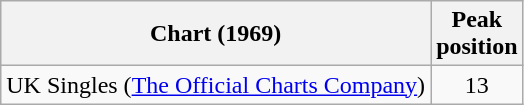<table class="wikitable sortable">
<tr>
<th>Chart (1969)</th>
<th>Peak<br>position</th>
</tr>
<tr>
<td>UK Singles (<a href='#'>The Official Charts Company</a>)</td>
<td align="center">13</td>
</tr>
</table>
